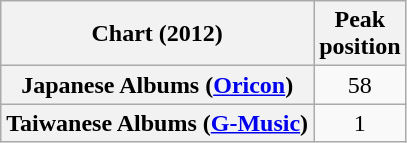<table class="wikitable plainrowheaders sortable">
<tr>
<th>Chart (2012)</th>
<th>Peak<br>position</th>
</tr>
<tr>
<th scope="row">Japanese Albums (<a href='#'>Oricon</a>)</th>
<td style="text-align:center;">58</td>
</tr>
<tr>
<th scope="row">Taiwanese Albums (<a href='#'>G-Music</a>)</th>
<td style="text-align:center;">1</td>
</tr>
</table>
